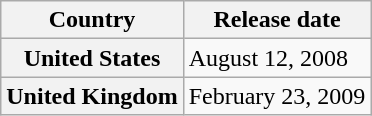<table class="wikitable plainrowheaders">
<tr>
<th>Country</th>
<th>Release date</th>
</tr>
<tr>
<th scope="row">United States</th>
<td>August 12, 2008</td>
</tr>
<tr>
<th scope="row">United Kingdom</th>
<td>February 23, 2009</td>
</tr>
</table>
